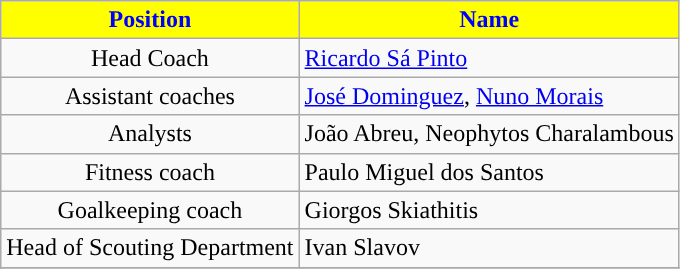<table class="wikitable plainrowheaders sortable">
<tr>
<th style="background:#FFFF00; color:	#0000FF; ">Position</th>
<th style="background:#FFFF00; color:	#0000FF; ">Name</th>
</tr>
<tr>
<td align=center>Head Coach</td>
<td align=left> <a href='#'>Ricardo Sá Pinto</a></td>
</tr>
<tr>
<td align=center>Assistant coaches</td>
<td align=left> <a href='#'>José Dominguez</a>,  <a href='#'>Nuno Morais</a></td>
</tr>
<tr>
<td align=center>Analysts</td>
<td align=left> João Abreu,  Neophytos Charalambous</td>
</tr>
<tr>
<td align=center>Fitness coach</td>
<td align=left> Paulo Miguel dos Santos</td>
</tr>
<tr>
<td align=center>Goalkeeping coach</td>
<td align=left> Giorgos Skiathitis</td>
</tr>
<tr>
<td align=center>Head of Scouting Department</td>
<td align=left> Ivan Slavov</td>
</tr>
<tr>
</tr>
</table>
